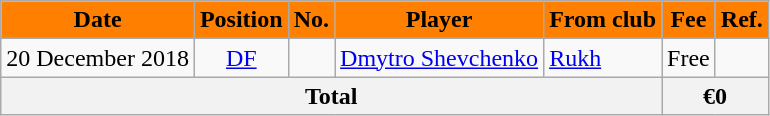<table class="wikitable sortable">
<tr>
<th style="background:#FF8000; color:black;">Date</th>
<th style="background:#FF8000; color:black;">Position</th>
<th style="background:#FF8000; color:black;">No.</th>
<th style="background:#FF8000; color:black;">Player</th>
<th style="background:#FF8000; color:black;">From club</th>
<th style="background:#FF8000; color:black;">Fee</th>
<th style="background:#FF8000; color:black;">Ref.</th>
</tr>
<tr>
<td>20 December 2018</td>
<td style="text-align:center;"><a href='#'>DF</a></td>
<td style="text-align:center;"></td>
<td style="text-align:left;"> <a href='#'>Dmytro Shevchenko</a></td>
<td style="text-align:left;"> <a href='#'>Rukh</a></td>
<td>Free</td>
<td></td>
</tr>
<tr>
<th colspan="5">Total</th>
<th colspan="2">€0</th>
</tr>
</table>
